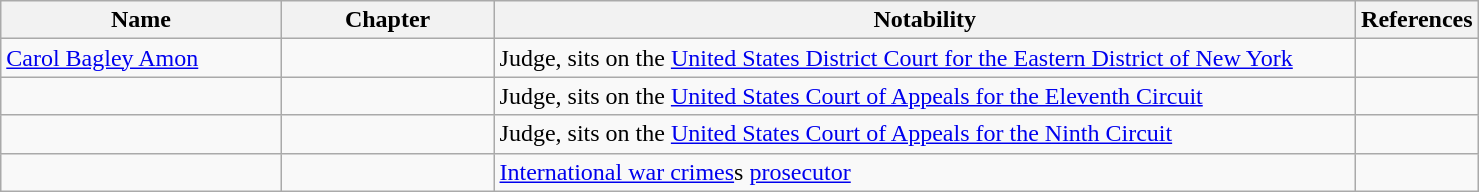<table class="wikitable sortable" style="width:78%;">
<tr valign="top">
<th style="width:20%;">Name</th>
<th style="width:15%;">Chapter</th>
<th style="width:62%;" class="unsortable">Notability</th>
<th style="width:3%;" class="unsortable">References</th>
</tr>
<tr valign="top">
<td><a href='#'>Carol Bagley Amon</a></td>
<td></td>
<td>Judge, sits on the <a href='#'>United States District Court for the Eastern District of New York</a></td>
<td></td>
</tr>
<tr>
<td></td>
<td></td>
<td>Judge, sits on the <a href='#'>United States Court of Appeals for the Eleventh Circuit</a></td>
<td></td>
</tr>
<tr>
<td></td>
<td></td>
<td>Judge, sits on the <a href='#'>United States Court of Appeals for the Ninth Circuit</a></td>
<td></td>
</tr>
<tr>
<td></td>
<td></td>
<td><a href='#'>International war crimes</a>s <a href='#'>prosecutor</a></td>
<td></td>
</tr>
</table>
